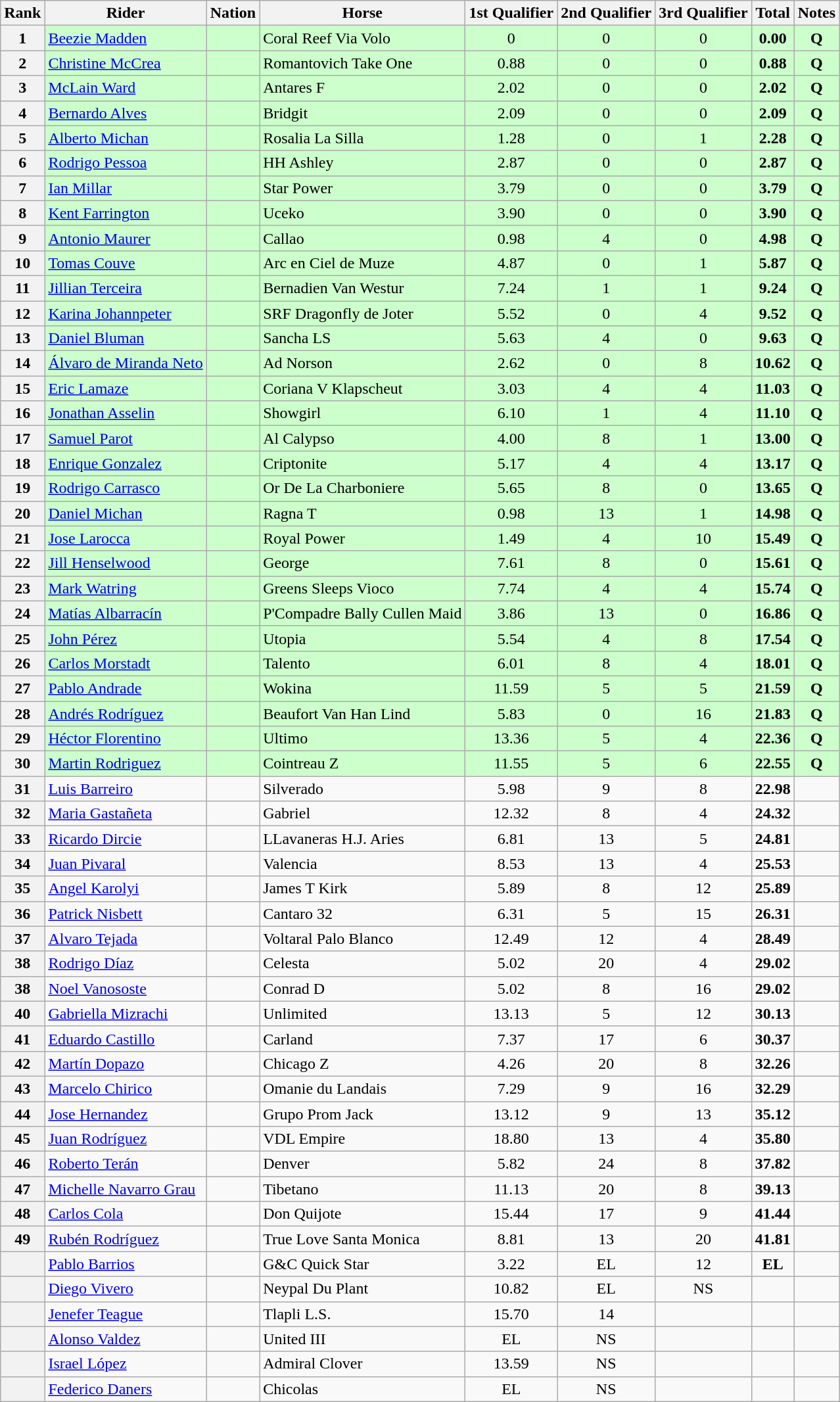<table class="wikitable sortable" style="text-align:center">
<tr>
<th>Rank</th>
<th>Rider</th>
<th>Nation</th>
<th>Horse</th>
<th>1st Qualifier</th>
<th>2nd Qualifier</th>
<th>3rd Qualifier</th>
<th>Total</th>
<th>Notes</th>
</tr>
<tr bgcolor=ccffcc>
<th>1</th>
<td align=left><a href='#'>Beezie Madden</a></td>
<td align=left></td>
<td align=left>Coral Reef Via Volo</td>
<td>0</td>
<td>0</td>
<td>0</td>
<td><strong>0.00</strong></td>
<td><strong>Q</strong></td>
</tr>
<tr bgcolor=ccffcc>
<th>2</th>
<td align=left><a href='#'>Christine McCrea</a></td>
<td align=left></td>
<td align=left>Romantovich Take One</td>
<td>0.88</td>
<td>0</td>
<td>0</td>
<td><strong>0.88</strong></td>
<td><strong>Q</strong></td>
</tr>
<tr bgcolor=ccffcc>
<th>3</th>
<td align=left><a href='#'>McLain Ward</a></td>
<td align=left></td>
<td align=left>Antares F</td>
<td>2.02</td>
<td>0</td>
<td>0</td>
<td><strong>2.02</strong></td>
<td><strong>Q</strong></td>
</tr>
<tr bgcolor=ccffcc>
<th>4</th>
<td align=left><a href='#'>Bernardo Alves</a></td>
<td align=left></td>
<td align=left>Bridgit</td>
<td>2.09</td>
<td>0</td>
<td>0</td>
<td><strong>2.09</strong></td>
<td><strong>Q</strong></td>
</tr>
<tr bgcolor=ccffcc>
<th>5</th>
<td align=left><a href='#'>Alberto Michan</a></td>
<td align=left></td>
<td align=left>Rosalia La Silla</td>
<td>1.28</td>
<td>0</td>
<td>1</td>
<td><strong>2.28</strong></td>
<td><strong>Q</strong></td>
</tr>
<tr bgcolor=ccffcc>
<th>6</th>
<td align=left><a href='#'>Rodrigo Pessoa</a></td>
<td align=left></td>
<td align=left>HH Ashley</td>
<td>2.87</td>
<td>0</td>
<td>0</td>
<td><strong>2.87</strong></td>
<td><strong>Q</strong></td>
</tr>
<tr bgcolor=ccffcc>
<th>7</th>
<td align=left><a href='#'>Ian Millar</a></td>
<td align=left></td>
<td align=left>Star Power</td>
<td>3.79</td>
<td>0</td>
<td>0</td>
<td><strong>3.79</strong></td>
<td><strong>Q</strong></td>
</tr>
<tr bgcolor=ccffcc>
<th>8</th>
<td align=left><a href='#'>Kent Farrington</a></td>
<td align=left></td>
<td align=left>Uceko</td>
<td>3.90</td>
<td>0</td>
<td>0</td>
<td><strong>3.90</strong></td>
<td><strong>Q</strong></td>
</tr>
<tr bgcolor=ccffcc>
<th>9</th>
<td align=left><a href='#'>Antonio Maurer</a></td>
<td align=left></td>
<td align=left>Callao</td>
<td>0.98</td>
<td>4</td>
<td>0</td>
<td><strong>4.98</strong></td>
<td><strong>Q</strong></td>
</tr>
<tr bgcolor=ccffcc>
<th>10</th>
<td align=left><a href='#'>Tomas Couve</a></td>
<td align=left></td>
<td align=left>Arc en Ciel de Muze</td>
<td>4.87</td>
<td>0</td>
<td>1</td>
<td><strong>5.87</strong></td>
<td><strong>Q</strong></td>
</tr>
<tr bgcolor=ccffcc>
<th>11</th>
<td align=left><a href='#'>Jillian Terceira</a></td>
<td align=left></td>
<td align=left>Bernadien Van Westur</td>
<td>7.24</td>
<td>1</td>
<td>1</td>
<td><strong>9.24</strong></td>
<td><strong>Q</strong></td>
</tr>
<tr bgcolor=ccffcc>
<th>12</th>
<td align=left><a href='#'>Karina Johannpeter</a></td>
<td align=left></td>
<td align=left>SRF Dragonfly de Joter</td>
<td>5.52</td>
<td>0</td>
<td>4</td>
<td><strong>9.52</strong></td>
<td><strong>Q</strong></td>
</tr>
<tr bgcolor=ccffcc>
<th>13</th>
<td align=left><a href='#'>Daniel Bluman</a></td>
<td align=left></td>
<td align=left>Sancha LS</td>
<td>5.63</td>
<td>4</td>
<td>0</td>
<td><strong>9.63</strong></td>
<td><strong>Q</strong></td>
</tr>
<tr bgcolor=ccffcc>
<th>14</th>
<td align=left><a href='#'>Álvaro de Miranda Neto</a></td>
<td align=left></td>
<td align=left>Ad Norson</td>
<td>2.62</td>
<td>0</td>
<td>8</td>
<td><strong>10.62</strong></td>
<td><strong>Q</strong></td>
</tr>
<tr bgcolor=ccffcc>
<th>15</th>
<td align=left><a href='#'>Eric Lamaze</a></td>
<td align=left></td>
<td align=left>Coriana V Klapscheut</td>
<td>3.03</td>
<td>4</td>
<td>4</td>
<td><strong>11.03</strong></td>
<td><strong>Q</strong></td>
</tr>
<tr bgcolor=ccffcc>
<th>16</th>
<td align=left><a href='#'>Jonathan Asselin</a></td>
<td align=left></td>
<td align=left>Showgirl</td>
<td>6.10</td>
<td>1</td>
<td>4</td>
<td><strong>11.10</strong></td>
<td><strong>Q</strong></td>
</tr>
<tr bgcolor=ccffcc>
<th>17</th>
<td align=left><a href='#'>Samuel Parot</a></td>
<td align=left></td>
<td align=left>Al Calypso</td>
<td>4.00</td>
<td>8</td>
<td>1</td>
<td><strong>13.00</strong></td>
<td><strong>Q</strong></td>
</tr>
<tr bgcolor=ccffcc>
<th>18</th>
<td align=left><a href='#'>Enrique Gonzalez</a></td>
<td align=left></td>
<td align=left>Criptonite</td>
<td>5.17</td>
<td>4</td>
<td>4</td>
<td><strong>13.17</strong></td>
<td><strong>Q</strong></td>
</tr>
<tr bgcolor=ccffcc>
<th>19</th>
<td align=left><a href='#'>Rodrigo Carrasco</a></td>
<td align=left></td>
<td align=left>Or De La Charboniere</td>
<td>5.65</td>
<td>8</td>
<td>0</td>
<td><strong>13.65</strong></td>
<td><strong>Q</strong></td>
</tr>
<tr bgcolor=ccffcc>
<th>20</th>
<td align=left><a href='#'>Daniel Michan</a></td>
<td align=left></td>
<td align=left>Ragna T</td>
<td>0.98</td>
<td>13</td>
<td>1</td>
<td><strong>14.98</strong></td>
<td><strong>Q</strong></td>
</tr>
<tr bgcolor=ccffcc>
<th>21</th>
<td align=left><a href='#'>Jose Larocca</a></td>
<td align=left></td>
<td align=left>Royal Power</td>
<td>1.49</td>
<td>4</td>
<td>10</td>
<td><strong>15.49</strong></td>
<td><strong>Q</strong></td>
</tr>
<tr bgcolor=ccffcc>
<th>22</th>
<td align=left><a href='#'>Jill Henselwood</a></td>
<td align=left></td>
<td align=left>George</td>
<td>7.61</td>
<td>8</td>
<td>0</td>
<td><strong>15.61</strong></td>
<td><strong>Q</strong></td>
</tr>
<tr bgcolor=ccffcc>
<th>23</th>
<td align=left><a href='#'>Mark Watring</a></td>
<td align=left></td>
<td align=left>Greens Sleeps Vioco</td>
<td>7.74</td>
<td>4</td>
<td>4</td>
<td><strong>15.74</strong></td>
<td><strong>Q</strong></td>
</tr>
<tr bgcolor=ccffcc>
<th>24</th>
<td align=left><a href='#'>Matías Albarracín</a></td>
<td align=left></td>
<td align=left>P'Compadre Bally Cullen Maid</td>
<td>3.86</td>
<td>13</td>
<td>0</td>
<td><strong>16.86</strong></td>
<td><strong>Q</strong></td>
</tr>
<tr bgcolor=ccffcc>
<th>25</th>
<td align=left><a href='#'>John Pérez</a></td>
<td align=left></td>
<td align=left>Utopia</td>
<td>5.54</td>
<td>4</td>
<td>8</td>
<td><strong>17.54</strong></td>
<td><strong>Q</strong></td>
</tr>
<tr bgcolor=ccffcc>
<th>26</th>
<td align=left><a href='#'>Carlos Morstadt</a></td>
<td align=left></td>
<td align=left>Talento</td>
<td>6.01</td>
<td>8</td>
<td>4</td>
<td><strong>18.01</strong></td>
<td><strong>Q</strong></td>
</tr>
<tr bgcolor=ccffcc>
<th>27</th>
<td align=left><a href='#'>Pablo Andrade</a></td>
<td align=left></td>
<td align=left>Wokina</td>
<td>11.59</td>
<td>5</td>
<td>5</td>
<td><strong>21.59</strong></td>
<td><strong>Q</strong></td>
</tr>
<tr bgcolor=ccffcc>
<th>28</th>
<td align=left><a href='#'>Andrés Rodríguez</a></td>
<td align=left></td>
<td align=left>Beaufort Van Han Lind</td>
<td>5.83</td>
<td>0</td>
<td>16</td>
<td><strong>21.83</strong></td>
<td><strong>Q</strong></td>
</tr>
<tr bgcolor=ccffcc>
<th>29</th>
<td align=left><a href='#'>Héctor Florentino</a></td>
<td align=left></td>
<td align=left>Ultimo</td>
<td>13.36</td>
<td>5</td>
<td>4</td>
<td><strong>22.36</strong></td>
<td><strong>Q</strong></td>
</tr>
<tr bgcolor=ccffcc>
<th>30</th>
<td align=left><a href='#'>Martin Rodriguez</a></td>
<td align=left></td>
<td align=left>Cointreau Z</td>
<td>11.55</td>
<td>5</td>
<td>6</td>
<td><strong>22.55</strong></td>
<td><strong>Q</strong></td>
</tr>
<tr>
<th>31</th>
<td align=left><a href='#'>Luis Barreiro</a></td>
<td align=left></td>
<td align=left>Silverado</td>
<td>5.98</td>
<td>9</td>
<td>8</td>
<td><strong>22.98</strong></td>
<td></td>
</tr>
<tr>
<th>32</th>
<td align=left><a href='#'>Maria Gastañeta</a></td>
<td align=left></td>
<td align=left>Gabriel</td>
<td>12.32</td>
<td>8</td>
<td>4</td>
<td><strong>24.32</strong></td>
<td></td>
</tr>
<tr>
<th>33</th>
<td align=left><a href='#'>Ricardo Dircie</a></td>
<td align=left></td>
<td align=left>LLavaneras H.J. Aries</td>
<td>6.81</td>
<td>13</td>
<td>5</td>
<td><strong>24.81</strong></td>
<td></td>
</tr>
<tr>
<th>34</th>
<td align=left><a href='#'>Juan Pivaral</a></td>
<td align=left></td>
<td align=left>Valencia</td>
<td>8.53</td>
<td>13</td>
<td>4</td>
<td><strong>25.53</strong></td>
<td></td>
</tr>
<tr>
<th>35</th>
<td align=left><a href='#'>Angel Karolyi</a></td>
<td align=left></td>
<td align=left>James T Kirk</td>
<td>5.89</td>
<td>8</td>
<td>12</td>
<td><strong>25.89</strong></td>
<td></td>
</tr>
<tr>
<th>36</th>
<td align=left><a href='#'>Patrick Nisbett</a></td>
<td align=left></td>
<td align=left>Cantaro 32</td>
<td>6.31</td>
<td>5</td>
<td>15</td>
<td><strong>26.31</strong></td>
<td></td>
</tr>
<tr>
<th>37</th>
<td align=left><a href='#'>Alvaro Tejada</a></td>
<td align=left></td>
<td align=left>Voltaral Palo Blanco</td>
<td>12.49</td>
<td>12</td>
<td>4</td>
<td><strong>28.49</strong></td>
<td></td>
</tr>
<tr>
<th>38</th>
<td align=left><a href='#'>Rodrigo Díaz</a></td>
<td align=left></td>
<td align=left>Celesta</td>
<td>5.02</td>
<td>20</td>
<td>4</td>
<td><strong>29.02</strong></td>
<td></td>
</tr>
<tr>
<th>38</th>
<td align=left><a href='#'>Noel Vanososte</a></td>
<td align=left></td>
<td align=left>Conrad D</td>
<td>5.02</td>
<td>8</td>
<td>16</td>
<td><strong>29.02</strong></td>
<td></td>
</tr>
<tr>
<th>40</th>
<td align=left><a href='#'>Gabriella Mizrachi</a></td>
<td align=left></td>
<td align=left>Unlimited</td>
<td>13.13</td>
<td>5</td>
<td>12</td>
<td><strong>30.13</strong></td>
<td></td>
</tr>
<tr>
<th>41</th>
<td align=left><a href='#'>Eduardo Castillo</a></td>
<td align=left></td>
<td align=left>Carland</td>
<td>7.37</td>
<td>17</td>
<td>6</td>
<td><strong>30.37</strong></td>
<td></td>
</tr>
<tr>
<th>42</th>
<td align=left><a href='#'>Martín Dopazo</a></td>
<td align=left></td>
<td align=left>Chicago Z</td>
<td>4.26</td>
<td>20</td>
<td>8</td>
<td><strong>32.26</strong></td>
<td></td>
</tr>
<tr>
<th>43</th>
<td align=left><a href='#'>Marcelo Chirico</a></td>
<td align=left></td>
<td align=left>Omanie du Landais</td>
<td>7.29</td>
<td>9</td>
<td>16</td>
<td><strong>32.29</strong></td>
<td></td>
</tr>
<tr>
<th>44</th>
<td align=left><a href='#'>Jose Hernandez</a></td>
<td align=left></td>
<td align=left>Grupo Prom Jack</td>
<td>13.12</td>
<td>9</td>
<td>13</td>
<td><strong>35.12</strong></td>
<td></td>
</tr>
<tr>
<th>45</th>
<td align=left><a href='#'>Juan Rodríguez</a></td>
<td align=left></td>
<td align=left>VDL Empire</td>
<td>18.80</td>
<td>13</td>
<td>4</td>
<td><strong>35.80</strong></td>
<td></td>
</tr>
<tr>
<th>46</th>
<td align=left><a href='#'>Roberto Terán</a></td>
<td align=left></td>
<td align=left>Denver</td>
<td>5.82</td>
<td>24</td>
<td>8</td>
<td><strong>37.82</strong></td>
<td></td>
</tr>
<tr>
<th>47</th>
<td align=left><a href='#'>Michelle Navarro Grau</a></td>
<td align=left></td>
<td align=left>Tibetano</td>
<td>11.13</td>
<td>20</td>
<td>8</td>
<td><strong>39.13</strong></td>
<td></td>
</tr>
<tr>
<th>48</th>
<td align=left><a href='#'>Carlos Cola</a></td>
<td align=left></td>
<td align=left>Don Quijote</td>
<td>15.44</td>
<td>17</td>
<td>9</td>
<td><strong>41.44</strong></td>
<td></td>
</tr>
<tr>
<th>49</th>
<td align=left><a href='#'>Rubén Rodríguez</a></td>
<td align=left></td>
<td align=left>True Love Santa Monica</td>
<td>8.81</td>
<td>13</td>
<td>20</td>
<td><strong>41.81</strong></td>
<td></td>
</tr>
<tr>
<th></th>
<td align=left><a href='#'>Pablo Barrios</a></td>
<td align=left></td>
<td align=left>G&C Quick Star</td>
<td>3.22</td>
<td>EL</td>
<td>12</td>
<td><strong>EL</strong></td>
<td></td>
</tr>
<tr>
<th></th>
<td align=left><a href='#'>Diego Vivero</a></td>
<td align=left></td>
<td align=left>Neypal Du Plant</td>
<td>10.82</td>
<td>EL</td>
<td>NS</td>
<td></td>
<td></td>
</tr>
<tr>
<th></th>
<td align=left><a href='#'>Jenefer Teague</a></td>
<td align=left></td>
<td align=left>Tlapli L.S.</td>
<td>15.70</td>
<td>14</td>
<td></td>
<td></td>
<td></td>
</tr>
<tr>
<th></th>
<td align=left><a href='#'>Alonso Valdez</a></td>
<td align=left></td>
<td align=left>United III</td>
<td>EL</td>
<td>NS</td>
<td></td>
<td></td>
<td></td>
</tr>
<tr>
<th></th>
<td align=left><a href='#'>Israel López</a></td>
<td align=left></td>
<td align=left>Admiral Clover</td>
<td>13.59</td>
<td>NS</td>
<td></td>
<td></td>
<td></td>
</tr>
<tr>
<th></th>
<td align=left><a href='#'>Federico Daners</a></td>
<td align=left></td>
<td align=left>Chicolas</td>
<td>EL</td>
<td>NS</td>
<td></td>
<td></td>
<td></td>
</tr>
</table>
